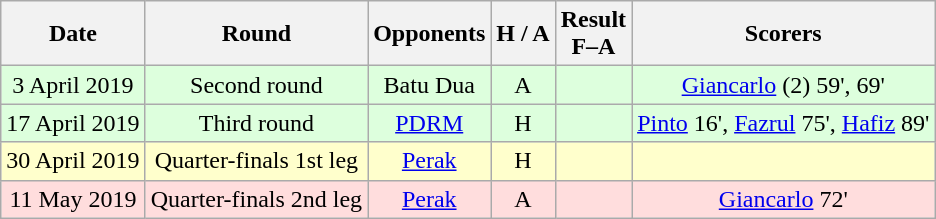<table class="wikitable" style="text-align:center">
<tr>
<th>Date</th>
<th>Round</th>
<th>Opponents</th>
<th>H / A</th>
<th>Result<br>F–A</th>
<th>Scorers</th>
</tr>
<tr bgcolor=#ddffdd>
<td>3 April 2019</td>
<td>Second round</td>
<td>Batu Dua</td>
<td>A</td>
<td></td>
<td><a href='#'>Giancarlo</a> (2) 59', 69'</td>
</tr>
<tr bgcolor=#ddffdd>
<td>17 April 2019</td>
<td>Third round</td>
<td><a href='#'>PDRM</a></td>
<td>H</td>
<td></td>
<td><a href='#'>Pinto</a> 16', <a href='#'>Fazrul</a> 75', <a href='#'>Hafiz</a> 89'</td>
</tr>
<tr bgcolor=#ffffcc>
<td>30 April 2019</td>
<td>Quarter-finals 1st leg</td>
<td><a href='#'>Perak</a></td>
<td>H</td>
<td></td>
<td></td>
</tr>
<tr bgcolor=#ffdddd>
<td>11 May 2019</td>
<td>Quarter-finals 2nd leg</td>
<td><a href='#'>Perak</a></td>
<td>A</td>
<td></td>
<td><a href='#'>Giancarlo</a> 72'</td>
</tr>
</table>
